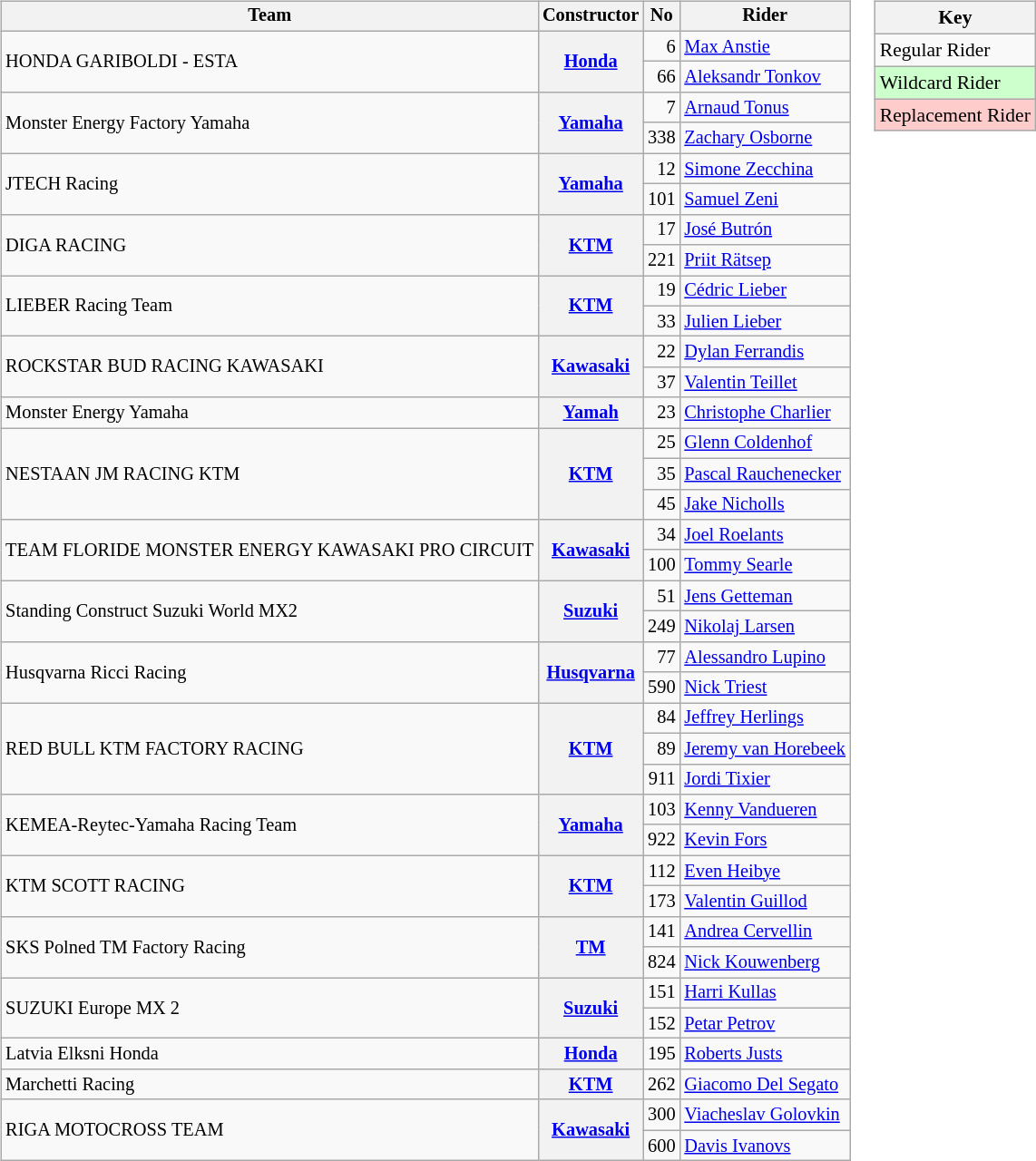<table>
<tr>
<td><br><table class="wikitable" style="font-size: 85%">
<tr>
<th>Team</th>
<th>Constructor</th>
<th>No</th>
<th>Rider</th>
</tr>
<tr>
<td rowspan=2>HONDA GARIBOLDI - ESTA</td>
<th rowspan=2><a href='#'>Honda</a></th>
<td align="right">6</td>
<td> <a href='#'>Max Anstie</a></td>
</tr>
<tr>
<td align="right">66</td>
<td> <a href='#'>Aleksandr Tonkov</a></td>
</tr>
<tr>
<td rowspan=2>Monster Energy Factory Yamaha</td>
<th rowspan=2><a href='#'>Yamaha</a></th>
<td align="right">7</td>
<td> <a href='#'>Arnaud Tonus</a></td>
</tr>
<tr>
<td align="right">338</td>
<td> <a href='#'>Zachary Osborne</a></td>
</tr>
<tr>
<td rowspan=2>JTECH Racing</td>
<th rowspan=2><a href='#'>Yamaha</a></th>
<td align="right">12</td>
<td> <a href='#'>Simone Zecchina</a></td>
</tr>
<tr>
<td align="right">101</td>
<td> <a href='#'>Samuel Zeni</a></td>
</tr>
<tr>
<td rowspan=2>DIGA RACING</td>
<th rowspan=2><a href='#'>KTM</a></th>
<td align="right">17</td>
<td> <a href='#'>José Butrón</a></td>
</tr>
<tr>
<td align="right">221</td>
<td> <a href='#'>Priit Rätsep</a></td>
</tr>
<tr>
<td rowspan=2>LIEBER Racing Team</td>
<th rowspan=2><a href='#'>KTM</a></th>
<td align="right">19</td>
<td> <a href='#'>Cédric Lieber</a></td>
</tr>
<tr>
<td align="right">33</td>
<td> <a href='#'>Julien Lieber</a></td>
</tr>
<tr>
<td rowspan=2>ROCKSTAR BUD RACING KAWASAKI</td>
<th rowspan=2><a href='#'>Kawasaki</a></th>
<td align="right">22</td>
<td> <a href='#'>Dylan Ferrandis</a></td>
</tr>
<tr>
<td align="right">37</td>
<td> <a href='#'>Valentin Teillet</a></td>
</tr>
<tr>
<td>Monster Energy Yamaha</td>
<th><a href='#'>Yamah</a></th>
<td align="right">23</td>
<td> <a href='#'>Christophe Charlier</a></td>
</tr>
<tr>
<td rowspan=3>NESTAAN JM RACING KTM</td>
<th rowspan=3><a href='#'>KTM</a></th>
<td align="right">25</td>
<td> <a href='#'>Glenn Coldenhof</a></td>
</tr>
<tr>
<td align="right">35</td>
<td> <a href='#'>Pascal Rauchenecker</a></td>
</tr>
<tr>
<td align="right">45</td>
<td> <a href='#'>Jake Nicholls</a></td>
</tr>
<tr>
<td rowspan=2>TEAM FLORIDE MONSTER ENERGY KAWASAKI PRO CIRCUIT</td>
<th rowspan=2><a href='#'>Kawasaki</a></th>
<td align="right">34</td>
<td> <a href='#'>Joel Roelants</a></td>
</tr>
<tr>
<td align="right">100</td>
<td> <a href='#'>Tommy Searle</a></td>
</tr>
<tr>
<td rowspan=2>Standing Construct Suzuki World MX2</td>
<th rowspan=2><a href='#'>Suzuki</a></th>
<td align="right">51</td>
<td> <a href='#'>Jens Getteman</a></td>
</tr>
<tr>
<td align="right">249</td>
<td> <a href='#'>Nikolaj Larsen</a></td>
</tr>
<tr>
<td rowspan=2>Husqvarna Ricci Racing</td>
<th rowspan=2><a href='#'>Husqvarna</a></th>
<td align="right">77</td>
<td> <a href='#'>Alessandro Lupino</a></td>
</tr>
<tr>
<td align="right">590</td>
<td> <a href='#'>Nick Triest</a></td>
</tr>
<tr>
<td rowspan=3>RED BULL KTM FACTORY RACING</td>
<th rowspan=3><a href='#'>KTM</a></th>
<td align="right">84</td>
<td> <a href='#'>Jeffrey Herlings</a></td>
</tr>
<tr>
<td align="right">89</td>
<td> <a href='#'>Jeremy van Horebeek</a></td>
</tr>
<tr>
<td align="right">911</td>
<td> <a href='#'>Jordi Tixier</a></td>
</tr>
<tr>
<td rowspan=2>KEMEA-Reytec-Yamaha Racing Team</td>
<th rowspan=2><a href='#'>Yamaha</a></th>
<td align="right">103</td>
<td> <a href='#'>Kenny Vandueren</a></td>
</tr>
<tr>
<td align="right">922</td>
<td> <a href='#'>Kevin Fors</a></td>
</tr>
<tr>
<td rowspan=2>KTM SCOTT RACING</td>
<th rowspan=2><a href='#'>KTM</a></th>
<td align="right">112</td>
<td> <a href='#'>Even Heibye</a></td>
</tr>
<tr>
<td align="right">173</td>
<td> <a href='#'>Valentin Guillod</a></td>
</tr>
<tr>
<td rowspan=2>SKS Polned TM Factory Racing</td>
<th rowspan=2><a href='#'>TM</a></th>
<td align="right">141</td>
<td> <a href='#'>Andrea Cervellin</a></td>
</tr>
<tr>
<td align="right">824</td>
<td> <a href='#'>Nick Kouwenberg</a></td>
</tr>
<tr>
<td rowspan=2>SUZUKI Europe MX 2</td>
<th rowspan=2><a href='#'>Suzuki</a></th>
<td align="right">151</td>
<td> <a href='#'>Harri Kullas</a></td>
</tr>
<tr>
<td align="right">152</td>
<td> <a href='#'>Petar Petrov</a></td>
</tr>
<tr>
<td>Latvia Elksni Honda</td>
<th><a href='#'>Honda</a></th>
<td align="right">195</td>
<td> <a href='#'>Roberts Justs</a></td>
</tr>
<tr>
<td>Marchetti Racing</td>
<th><a href='#'>KTM</a></th>
<td align="right">262</td>
<td> <a href='#'>Giacomo Del Segato</a></td>
</tr>
<tr>
<td rowspan=2>RIGA MOTOCROSS TEAM</td>
<th rowspan=2><a href='#'>Kawasaki</a></th>
<td align="right">300</td>
<td> <a href='#'>Viacheslav Golovkin</a></td>
</tr>
<tr>
<td align="right">600</td>
<td> <a href='#'>Davis Ivanovs</a></td>
</tr>
</table>
</td>
<td valign="top"><br><table class="wikitable" style="font-size: 90%">
<tr>
<th colspan=2>Key</th>
</tr>
<tr>
<td>Regular Rider</td>
</tr>
<tr style="background-color:#ccffcc">
<td>Wildcard Rider</td>
</tr>
<tr style="background-color:#ffcccc">
<td>Replacement Rider</td>
</tr>
</table>
</td>
</tr>
</table>
